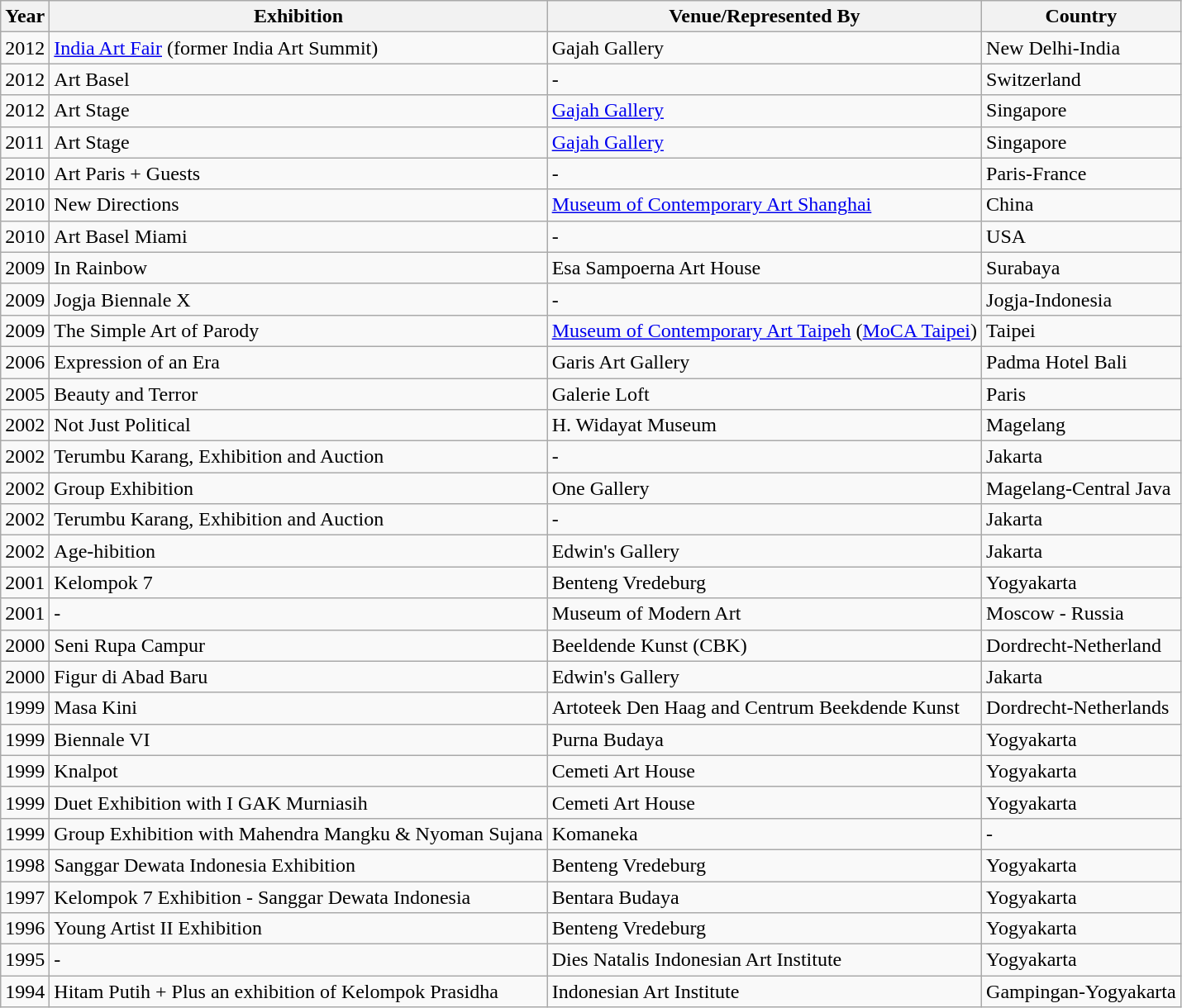<table class="wikitable sortable">
<tr>
<th>Year</th>
<th>Exhibition</th>
<th>Venue/Represented By</th>
<th>Country</th>
</tr>
<tr>
<td>2012</td>
<td><a href='#'>India Art Fair</a> (former India Art Summit)</td>
<td>Gajah Gallery</td>
<td>New Delhi-India</td>
</tr>
<tr>
<td>2012</td>
<td>Art Basel</td>
<td>-</td>
<td>Switzerland</td>
</tr>
<tr>
<td>2012</td>
<td>Art Stage</td>
<td><a href='#'>Gajah Gallery</a></td>
<td>Singapore</td>
</tr>
<tr>
<td>2011</td>
<td>Art Stage</td>
<td><a href='#'>Gajah Gallery</a></td>
<td>Singapore</td>
</tr>
<tr>
<td>2010</td>
<td>Art Paris + Guests</td>
<td>-</td>
<td>Paris-France</td>
</tr>
<tr>
<td>2010</td>
<td>New Directions</td>
<td><a href='#'>Museum of Contemporary Art Shanghai</a></td>
<td>China</td>
</tr>
<tr>
<td>2010</td>
<td>Art Basel Miami</td>
<td>-</td>
<td>USA</td>
</tr>
<tr>
<td>2009</td>
<td>In Rainbow</td>
<td>Esa Sampoerna Art House</td>
<td>Surabaya</td>
</tr>
<tr>
<td>2009</td>
<td>Jogja Biennale X</td>
<td>-</td>
<td>Jogja-Indonesia</td>
</tr>
<tr>
<td>2009</td>
<td>The Simple Art of Parody</td>
<td><a href='#'>Museum of Contemporary Art Taipeh</a> (<a href='#'>MoCA Taipei</a>)</td>
<td>Taipei</td>
</tr>
<tr>
<td>2006</td>
<td>Expression of an Era</td>
<td>Garis Art Gallery</td>
<td>Padma Hotel Bali</td>
</tr>
<tr>
<td>2005</td>
<td>Beauty and Terror</td>
<td>Galerie Loft</td>
<td>Paris</td>
</tr>
<tr>
<td>2002</td>
<td>Not Just Political</td>
<td>H. Widayat Museum</td>
<td>Magelang</td>
</tr>
<tr>
<td>2002</td>
<td>Terumbu Karang, Exhibition and Auction</td>
<td>-</td>
<td>Jakarta</td>
</tr>
<tr>
<td>2002</td>
<td>Group Exhibition</td>
<td>One Gallery</td>
<td>Magelang-Central Java</td>
</tr>
<tr>
<td>2002</td>
<td>Terumbu Karang, Exhibition and Auction</td>
<td>-</td>
<td>Jakarta</td>
</tr>
<tr>
<td>2002</td>
<td>Age-hibition</td>
<td>Edwin's Gallery</td>
<td>Jakarta</td>
</tr>
<tr>
<td>2001</td>
<td>Kelompok 7</td>
<td>Benteng Vredeburg</td>
<td>Yogyakarta</td>
</tr>
<tr>
<td>2001</td>
<td>-</td>
<td>Museum of Modern Art</td>
<td>Moscow - Russia</td>
</tr>
<tr>
<td>2000</td>
<td>Seni Rupa Campur</td>
<td>Beeldende Kunst (CBK)</td>
<td>Dordrecht-Netherland</td>
</tr>
<tr>
<td>2000</td>
<td>Figur di Abad Baru</td>
<td>Edwin's Gallery</td>
<td>Jakarta</td>
</tr>
<tr>
<td>1999</td>
<td>Masa Kini</td>
<td>Artoteek Den Haag and Centrum Beekdende Kunst</td>
<td>Dordrecht-Netherlands</td>
</tr>
<tr>
<td>1999</td>
<td>Biennale VI</td>
<td>Purna Budaya</td>
<td>Yogyakarta</td>
</tr>
<tr>
<td>1999</td>
<td>Knalpot</td>
<td>Cemeti Art House</td>
<td>Yogyakarta</td>
</tr>
<tr>
<td>1999</td>
<td>Duet Exhibition with I GAK Murniasih</td>
<td>Cemeti Art House</td>
<td>Yogyakarta</td>
</tr>
<tr>
<td>1999</td>
<td>Group Exhibition with Mahendra Mangku & Nyoman Sujana</td>
<td>Komaneka</td>
<td>-</td>
</tr>
<tr>
<td>1998</td>
<td>Sanggar Dewata Indonesia Exhibition</td>
<td>Benteng Vredeburg</td>
<td>Yogyakarta</td>
</tr>
<tr>
<td>1997</td>
<td>Kelompok 7 Exhibition - Sanggar Dewata Indonesia</td>
<td>Bentara Budaya</td>
<td>Yogyakarta</td>
</tr>
<tr>
<td>1996</td>
<td>Young Artist II Exhibition</td>
<td>Benteng Vredeburg</td>
<td>Yogyakarta</td>
</tr>
<tr>
<td>1995</td>
<td>-</td>
<td>Dies Natalis Indonesian Art Institute</td>
<td>Yogyakarta</td>
</tr>
<tr>
<td>1994</td>
<td>Hitam Putih + Plus an exhibition of Kelompok Prasidha</td>
<td>Indonesian Art Institute</td>
<td>Gampingan-Yogyakarta</td>
</tr>
</table>
